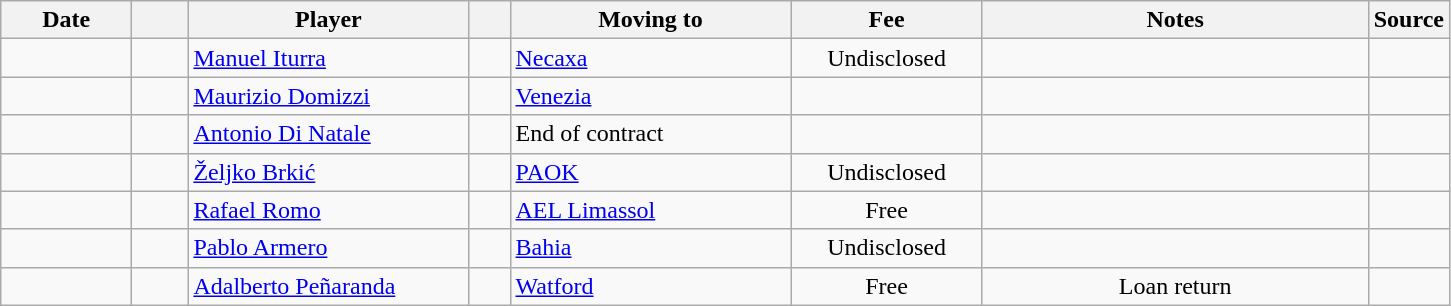<table class="wikitable sortable">
<tr>
<th style="width:80px;">Date</th>
<th style="width:30px;"></th>
<th style="width:180px;">Player</th>
<th style="width:20px;"></th>
<th style="width:180px;">Moving to</th>
<th style="width:120px;" class="unsortable">Fee</th>
<th style="width:250px;" class="unsortable">Notes</th>
<th style="width:20px;">Source</th>
</tr>
<tr>
<td></td>
<td align=center></td>
<td> <a href='#'>Manuel Iturra</a></td>
<td align=center></td>
<td> <a href='#'>Necaxa</a></td>
<td align=center>Undisclosed</td>
<td align=center></td>
<td></td>
</tr>
<tr>
<td></td>
<td align=center></td>
<td> <a href='#'>Maurizio Domizzi</a></td>
<td align=center></td>
<td> <a href='#'>Venezia</a></td>
<td align=center></td>
<td align=center></td>
<td></td>
</tr>
<tr>
<td></td>
<td align=center></td>
<td> <a href='#'>Antonio Di Natale</a></td>
<td align=center></td>
<td>End of contract</td>
<td align=center></td>
<td align=center></td>
<td></td>
</tr>
<tr>
<td></td>
<td align=center></td>
<td> <a href='#'>Željko Brkić</a></td>
<td align=center></td>
<td> <a href='#'>PAOK</a></td>
<td align=center>Undisclosed</td>
<td align=center></td>
<td></td>
</tr>
<tr>
<td></td>
<td align=center></td>
<td> <a href='#'>Rafael Romo</a></td>
<td align=center></td>
<td> <a href='#'>AEL Limassol</a></td>
<td align=center>Free</td>
<td align=center></td>
<td></td>
</tr>
<tr>
<td></td>
<td align=center></td>
<td> <a href='#'>Pablo Armero</a></td>
<td align=center></td>
<td> <a href='#'>Bahia</a></td>
<td align=center>Undisclosed</td>
<td align=center></td>
<td></td>
</tr>
<tr>
<td></td>
<td align=center></td>
<td> <a href='#'>Adalberto Peñaranda</a></td>
<td align=center></td>
<td> <a href='#'>Watford</a></td>
<td align=center>Free</td>
<td align=center>Loan return</td>
<td></td>
</tr>
</table>
